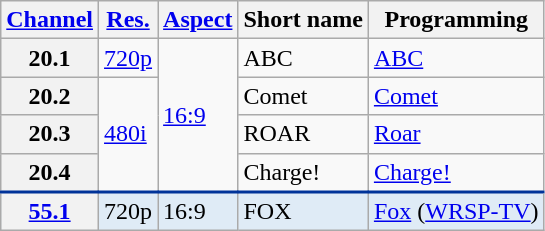<table class="wikitable">
<tr>
<th scope = "col"><a href='#'>Channel</a></th>
<th scope = "col"><a href='#'>Res.</a></th>
<th scope = "col"><a href='#'>Aspect</a></th>
<th scope = "col">Short name</th>
<th scope = "col">Programming</th>
</tr>
<tr>
<th scope = "row">20.1</th>
<td><a href='#'>720p</a></td>
<td rowspan=4><a href='#'>16:9</a></td>
<td>ABC</td>
<td><a href='#'>ABC</a></td>
</tr>
<tr>
<th scope = "row">20.2</th>
<td rowspan=3><a href='#'>480i</a></td>
<td>Comet</td>
<td><a href='#'>Comet</a></td>
</tr>
<tr>
<th scope = "row">20.3</th>
<td>ROAR</td>
<td><a href='#'>Roar</a></td>
</tr>
<tr>
<th scope = "row">20.4</th>
<td>Charge!</td>
<td><a href='#'>Charge!</a></td>
</tr>
<tr style="background-color:#DFEBF6; border-top: 2px solid #003399;">
<th scope = "row"><a href='#'>55.1</a></th>
<td>720p</td>
<td>16:9</td>
<td>FOX</td>
<td><a href='#'>Fox</a> (<a href='#'>WRSP-TV</a>)</td>
</tr>
</table>
